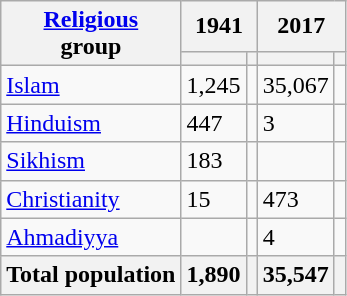<table class="wikitable sortable">
<tr>
<th rowspan="2"><a href='#'>Religious</a><br>group</th>
<th colspan="2">1941</th>
<th colspan="2">2017</th>
</tr>
<tr>
<th><a href='#'></a></th>
<th></th>
<th></th>
<th></th>
</tr>
<tr>
<td><a href='#'>Islam</a> </td>
<td>1,245</td>
<td></td>
<td>35,067</td>
<td></td>
</tr>
<tr>
<td><a href='#'>Hinduism</a> </td>
<td>447</td>
<td></td>
<td>3</td>
<td></td>
</tr>
<tr>
<td><a href='#'>Sikhism</a> </td>
<td>183</td>
<td></td>
<td></td>
<td></td>
</tr>
<tr>
<td><a href='#'>Christianity</a> </td>
<td>15</td>
<td></td>
<td>473</td>
<td></td>
</tr>
<tr>
<td><a href='#'>Ahmadiyya</a> </td>
<td></td>
<td></td>
<td>4</td>
<td></td>
</tr>
<tr>
<th>Total population</th>
<th>1,890</th>
<th></th>
<th>35,547</th>
<th></th>
</tr>
</table>
